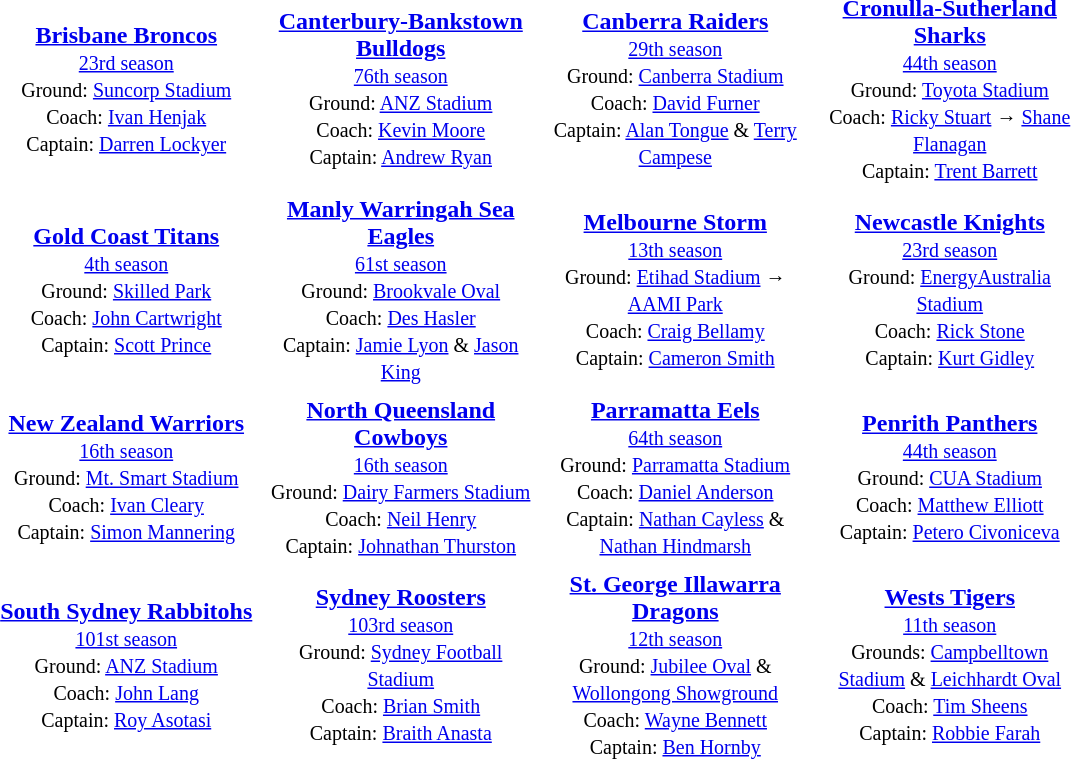<table class="toccolours" style="margin:auto; text-valign:center;" cellpadding="3" cellspacing="2">
<tr>
<th width=175></th>
<th width=175></th>
<th width=175></th>
<th width=175></th>
</tr>
<tr>
<td style="text-align:center;"><strong><a href='#'>Brisbane Broncos</a></strong><br><small><a href='#'>23rd season</a><br>Ground: <a href='#'>Suncorp Stadium</a><br>Coach: <a href='#'>Ivan Henjak</a><br>Captain: <a href='#'>Darren Lockyer</a></small></td>
<td style="text-align:center;"><strong><a href='#'>Canterbury-Bankstown Bulldogs</a> </strong><br><small><a href='#'>76th season</a><br>Ground: <a href='#'>ANZ Stadium</a><br>Coach: <a href='#'>Kevin Moore</a><br>Captain: <a href='#'>Andrew Ryan</a></small></td>
<td style="text-align:center;"><strong><a href='#'>Canberra Raiders</a></strong><br><small><a href='#'>29th season</a><br>Ground: <a href='#'>Canberra Stadium</a><br>Coach: <a href='#'>David Furner</a><br>Captain: <a href='#'>Alan Tongue</a> & <a href='#'>Terry Campese</a></small></td>
<td style="text-align:center;"><strong><a href='#'>Cronulla-Sutherland Sharks</a></strong><br><small><a href='#'>44th season</a><br>Ground: <a href='#'>Toyota Stadium</a><br>Coach: <a href='#'>Ricky Stuart</a> → <a href='#'>Shane Flanagan</a><br>Captain:  <a href='#'>Trent Barrett</a></small></td>
</tr>
<tr>
<td style="text-align:center;"><strong><a href='#'>Gold Coast Titans</a></strong><br><small><a href='#'>4th season</a><br>Ground: <a href='#'>Skilled Park</a><br>Coach: <a href='#'>John Cartwright</a><br>Captain: <a href='#'>Scott Prince</a></small></td>
<td style="text-align:center;"><strong><a href='#'>Manly Warringah Sea Eagles</a></strong><br><small><a href='#'>61st season</a><br>Ground: <a href='#'>Brookvale Oval</a><br>Coach: <a href='#'>Des Hasler</a><br>Captain: <a href='#'>Jamie Lyon</a> & <a href='#'>Jason King</a></small></td>
<td style="text-align:center;"><strong><a href='#'>Melbourne Storm</a></strong><br><small><a href='#'>13th season</a><br>Ground: <a href='#'>Etihad Stadium</a> → <a href='#'>AAMI Park</a><br>Coach: <a href='#'>Craig Bellamy</a><br>Captain: <a href='#'>Cameron Smith</a></small></td>
<td style="text-align:center;"><strong><a href='#'>Newcastle Knights</a></strong><br><small><a href='#'>23rd season</a><br>Ground: <a href='#'>EnergyAustralia Stadium</a><br>Coach: <a href='#'>Rick Stone</a><br>Captain: <a href='#'>Kurt Gidley</a></small></td>
</tr>
<tr>
<td style="text-align:center;"><strong><a href='#'>New Zealand Warriors</a></strong><br><small><a href='#'>16th season</a><br>Ground: <a href='#'>Mt. Smart Stadium</a><br>Coach: <a href='#'>Ivan Cleary</a><br>Captain: <a href='#'>Simon Mannering</a></small></td>
<td style="text-align:center;"><strong><a href='#'>North Queensland Cowboys</a></strong><br><small><a href='#'>16th season</a><br>Ground: <a href='#'>Dairy Farmers Stadium</a><br>Coach: <a href='#'>Neil Henry</a><br>Captain: <a href='#'>Johnathan Thurston</a></small></td>
<td style="text-align:center;"><strong><a href='#'>Parramatta Eels</a></strong><br><small><a href='#'>64th season</a><br>Ground: <a href='#'>Parramatta Stadium</a><br>Coach: <a href='#'>Daniel Anderson</a><br>Captain: <a href='#'>Nathan Cayless</a> & <a href='#'>Nathan Hindmarsh</a></small></td>
<td style="text-align:center;"><strong><a href='#'>Penrith Panthers</a></strong><br><small><a href='#'>44th season</a><br>Ground: <a href='#'>CUA Stadium</a><br>Coach: <a href='#'>Matthew Elliott</a><br>Captain: <a href='#'>Petero Civoniceva</a></small></td>
</tr>
<tr>
<td style="text-align:center;"><strong><a href='#'>South Sydney Rabbitohs</a></strong><br><small><a href='#'>101st season</a><br>Ground: <a href='#'>ANZ Stadium</a><br>Coach: <a href='#'>John Lang</a><br>Captain: <a href='#'>Roy Asotasi</a></small></td>
<td style="text-align:center;"><strong><a href='#'>Sydney Roosters</a></strong><br><small><a href='#'>103rd season</a><br>Ground: <a href='#'>Sydney Football Stadium</a><br>Coach: <a href='#'>Brian Smith</a><br>Captain: <a href='#'>Braith Anasta</a></small></td>
<td style="text-align:center;"><strong><a href='#'>St. George Illawarra Dragons</a></strong><br><small><a href='#'>12th season</a><br>Ground: <a href='#'>Jubilee Oval</a> & <a href='#'>Wollongong Showground</a><br>Coach: <a href='#'>Wayne Bennett</a><br>Captain: <a href='#'>Ben Hornby</a></small></td>
<td style="text-align:center;"><strong><a href='#'>Wests Tigers</a></strong><br><small><a href='#'>11th season</a><br>Grounds: <a href='#'>Campbelltown Stadium</a> & <a href='#'>Leichhardt Oval</a><br>Coach: <a href='#'>Tim Sheens</a><br>Captain: <a href='#'>Robbie Farah</a></small></td>
</tr>
</table>
